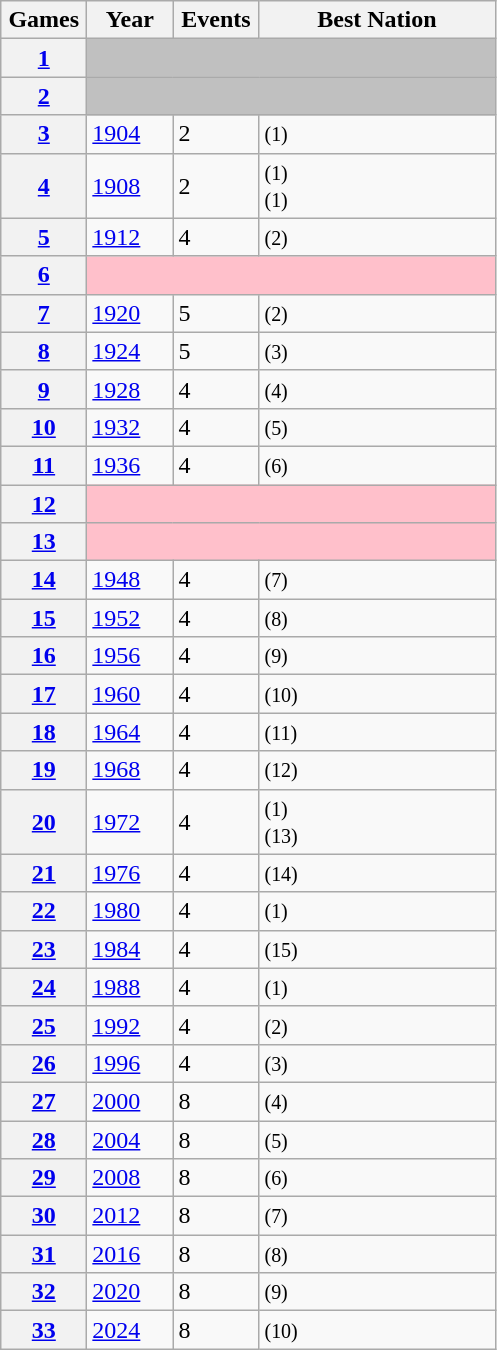<table class="wikitable defaultcenter col4left sticky-table-row1">
<tr>
<th scope="col" width=50>Games</th>
<th scope="col" width=50>Year</th>
<th scope="col" width=50>Events</th>
<th scope="col" width=150>Best Nation</th>
</tr>
<tr>
<th scope="row"><a href='#'>1</a></th>
<td colspan=4 style="background:silver;"></td>
</tr>
<tr>
<th scope="row"><a href='#'>2</a></th>
<td colspan=4 style="background:silver;"></td>
</tr>
<tr>
<th scope="row"><a href='#'>3</a></th>
<td><a href='#'>1904</a></td>
<td>2</td>
<td> <small>(1)</small></td>
</tr>
<tr>
<th scope="row"><a href='#'>4</a></th>
<td><a href='#'>1908</a></td>
<td>2</td>
<td> <small>(1)</small><br> <small>(1)</small></td>
</tr>
<tr>
<th scope="row"><a href='#'>5</a></th>
<td><a href='#'>1912</a></td>
<td>4</td>
<td> <small>(2)</small></td>
</tr>
<tr>
<th scope="row"><a href='#'>6</a></th>
<td colspan=4 style="background:pink;"></td>
</tr>
<tr>
<th scope="row"><a href='#'>7</a></th>
<td><a href='#'>1920</a></td>
<td>5</td>
<td> <small>(2)</small></td>
</tr>
<tr>
<th scope="row"><a href='#'>8</a></th>
<td><a href='#'>1924</a></td>
<td>5</td>
<td> <small>(3)</small></td>
</tr>
<tr>
<th scope="row"><a href='#'>9</a></th>
<td><a href='#'>1928</a></td>
<td>4</td>
<td> <small>(4)</small></td>
</tr>
<tr>
<th scope="row"><a href='#'>10</a></th>
<td><a href='#'>1932</a></td>
<td>4</td>
<td> <small>(5)</small></td>
</tr>
<tr>
<th scope="row"><a href='#'>11</a></th>
<td><a href='#'>1936</a></td>
<td>4</td>
<td> <small>(6)</small></td>
</tr>
<tr>
<th scope="row"><a href='#'>12</a></th>
<td colspan=4 style="background:pink;"></td>
</tr>
<tr>
<th scope="row"><a href='#'>13</a></th>
<td colspan=4 style="background:pink;"></td>
</tr>
<tr>
<th scope="row"><a href='#'>14</a></th>
<td><a href='#'>1948</a></td>
<td>4</td>
<td> <small>(7)</small></td>
</tr>
<tr>
<th scope="row"><a href='#'>15</a></th>
<td><a href='#'>1952</a></td>
<td>4</td>
<td> <small>(8)</small></td>
</tr>
<tr>
<th scope="row"><a href='#'>16</a></th>
<td><a href='#'>1956</a></td>
<td>4</td>
<td> <small>(9)</small></td>
</tr>
<tr>
<th scope="row"><a href='#'>17</a></th>
<td><a href='#'>1960</a></td>
<td>4</td>
<td> <small>(10)</small></td>
</tr>
<tr>
<th scope="row"><a href='#'>18</a></th>
<td><a href='#'>1964</a></td>
<td>4</td>
<td> <small>(11)</small></td>
</tr>
<tr>
<th scope="row"><a href='#'>19</a></th>
<td><a href='#'>1968</a></td>
<td>4</td>
<td> <small>(12)</small></td>
</tr>
<tr>
<th scope="row"><a href='#'>20</a></th>
<td><a href='#'>1972</a></td>
<td>4</td>
<td> <small>(1)</small><br> <small>(13)</small></td>
</tr>
<tr>
<th scope="row"><a href='#'>21</a></th>
<td><a href='#'>1976</a></td>
<td>4</td>
<td> <small>(14)</small></td>
</tr>
<tr>
<th scope="row"><a href='#'>22</a></th>
<td><a href='#'>1980</a></td>
<td>4</td>
<td> <small>(1)</small></td>
</tr>
<tr>
<th scope="row"><a href='#'>23</a></th>
<td><a href='#'>1984</a></td>
<td>4</td>
<td> <small>(15)</small></td>
</tr>
<tr>
<th scope="row"><a href='#'>24</a></th>
<td><a href='#'>1988</a></td>
<td>4</td>
<td> <small>(1)</small></td>
</tr>
<tr>
<th scope="row"><a href='#'>25</a></th>
<td><a href='#'>1992</a></td>
<td>4</td>
<td> <small>(2)</small></td>
</tr>
<tr>
<th scope="row"><a href='#'>26</a></th>
<td><a href='#'>1996</a></td>
<td>4</td>
<td> <small>(3)</small></td>
</tr>
<tr>
<th scope="row"><a href='#'>27</a></th>
<td><a href='#'>2000</a></td>
<td>8</td>
<td> <small>(4)</small></td>
</tr>
<tr>
<th scope="row"><a href='#'>28</a></th>
<td><a href='#'>2004</a></td>
<td>8</td>
<td> <small>(5)</small></td>
</tr>
<tr>
<th scope="row"><a href='#'>29</a></th>
<td><a href='#'>2008</a></td>
<td>8</td>
<td> <small>(6)</small></td>
</tr>
<tr>
<th scope="row"><a href='#'>30</a></th>
<td><a href='#'>2012</a></td>
<td>8</td>
<td> <small>(7)</small></td>
</tr>
<tr>
<th scope="row"><a href='#'>31</a></th>
<td><a href='#'>2016</a></td>
<td>8</td>
<td> <small>(8)</small></td>
</tr>
<tr>
<th scope="row"><a href='#'>32</a></th>
<td><a href='#'>2020</a></td>
<td>8</td>
<td> <small>(9)</small></td>
</tr>
<tr>
<th scope="row"><a href='#'>33</a></th>
<td><a href='#'>2024</a></td>
<td>8</td>
<td> <small>(10)</small></td>
</tr>
</table>
